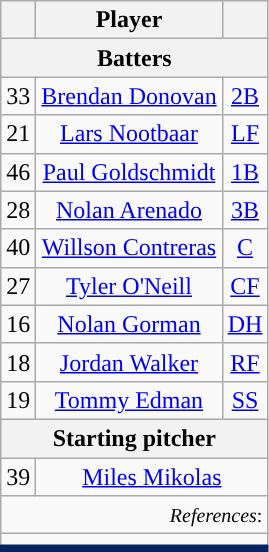<table class="wikitable" style="text-align:center">
<tr>
<th></th>
<th>Player</th>
<th></th>
</tr>
<tr>
<th colspan="3">Batters</th>
</tr>
<tr>
<td>33</td>
<td><a href='#'>Brendan Donovan</a></td>
<td><a href='#'>2B</a></td>
</tr>
<tr>
<td>21</td>
<td><a href='#'>Lars Nootbaar</a></td>
<td><a href='#'>LF</a></td>
</tr>
<tr>
<td>46</td>
<td><a href='#'>Paul Goldschmidt</a></td>
<td><a href='#'>1B</a></td>
</tr>
<tr>
<td>28</td>
<td><a href='#'>Nolan Arenado</a></td>
<td><a href='#'>3B</a></td>
</tr>
<tr>
<td>40</td>
<td><a href='#'>Willson Contreras</a></td>
<td><a href='#'>C</a></td>
</tr>
<tr>
<td>27</td>
<td><a href='#'>Tyler O'Neill</a></td>
<td><a href='#'>CF</a></td>
</tr>
<tr>
<td>16</td>
<td><a href='#'>Nolan Gorman</a></td>
<td><a href='#'>DH</a></td>
</tr>
<tr>
<td>18</td>
<td><a href='#'>Jordan Walker</a></td>
<td><a href='#'>RF</a></td>
</tr>
<tr>
<td>19</td>
<td><a href='#'>Tommy Edman</a></td>
<td><a href='#'>SS</a></td>
</tr>
<tr>
<th colspan="3">Starting pitcher</th>
</tr>
<tr>
<td>39</td>
<td colspan="2"><a href='#'>Miles Mikolas</a></td>
</tr>
<tr>
<td style="text-align:right"; colspan="3"><small><em>References</em>:</small></td>
</tr>
<tr>
<td style="border-bottom:#042462 5px solid;" colspan="3"></td>
</tr>
</table>
